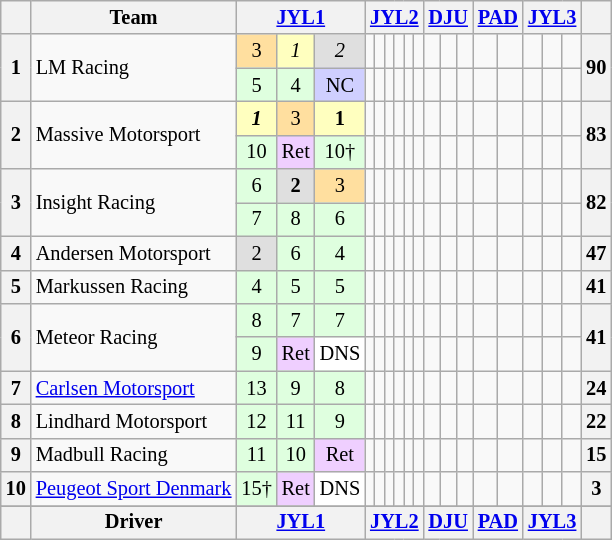<table align=left| class="wikitable" style="font-size: 85%; text-align: center">
<tr valign="top">
<th valign="middle"></th>
<th valign="middle">Team</th>
<th colspan=3><a href='#'>JYL1</a></th>
<th colspan=6><a href='#'>JYL2</a></th>
<th colspan=3><a href='#'>DJU</a></th>
<th colspan="2"><a href='#'>PAD</a></th>
<th colspan=3><a href='#'>JYL3</a></th>
<th valign="middle"></th>
</tr>
<tr>
<th rowspan=2>1</th>
<td rowspan=2 align="left"> LM Racing</td>
<td style="background:#ffdf9f;">3</td>
<td style="background:#ffffbf;"><em>1</em></td>
<td style="background:#dfdfdf;"><em>2</em></td>
<td></td>
<td></td>
<td></td>
<td></td>
<td></td>
<td></td>
<td></td>
<td></td>
<td></td>
<td></td>
<td></td>
<td></td>
<td></td>
<td></td>
<th rowspan=2>90</th>
</tr>
<tr>
<td style="background:#dfffdf;">5</td>
<td style="background:#dfffdf;">4</td>
<td style="background:#cfcfff;">NC</td>
<td></td>
<td></td>
<td></td>
<td></td>
<td></td>
<td></td>
<td></td>
<td></td>
<td></td>
<td></td>
<td></td>
<td></td>
<td></td>
<td></td>
</tr>
<tr>
<th rowspan=2>2</th>
<td rowspan=2 align="left"> Massive Motorsport</td>
<td style="background:#ffffbf;"><strong><em>1</em></strong></td>
<td style="background:#ffdf9f;">3</td>
<td style="background:#ffffbf;"><strong>1</strong></td>
<td></td>
<td></td>
<td></td>
<td></td>
<td></td>
<td></td>
<td></td>
<td></td>
<td></td>
<td></td>
<td></td>
<td></td>
<td></td>
<td></td>
<th rowspan=2>83</th>
</tr>
<tr>
<td style="background:#dfffdf;">10</td>
<td style="background:#efcfff;">Ret</td>
<td style="background:#dfffdf;">10†</td>
<td></td>
<td></td>
<td></td>
<td></td>
<td></td>
<td></td>
<td></td>
<td></td>
<td></td>
<td></td>
<td></td>
<td></td>
<td></td>
<td></td>
</tr>
<tr>
<th rowspan=2>3</th>
<td rowspan=2 align="left"> Insight Racing</td>
<td style="background:#dfffdf;">6</td>
<td style="background:#dfdfdf;"><strong>2</strong></td>
<td style="background:#ffdf9f;">3</td>
<td></td>
<td></td>
<td></td>
<td></td>
<td></td>
<td></td>
<td></td>
<td></td>
<td></td>
<td></td>
<td></td>
<td></td>
<td></td>
<td></td>
<th rowspan=2>82</th>
</tr>
<tr>
<td style="background:#dfffdf;">7</td>
<td style="background:#dfffdf;">8</td>
<td style="background:#dfffdf;">6</td>
<td></td>
<td></td>
<td></td>
<td></td>
<td></td>
<td></td>
<td></td>
<td></td>
<td></td>
<td></td>
<td></td>
<td></td>
<td></td>
<td></td>
</tr>
<tr>
<th>4</th>
<td align="left"> Andersen Motorsport</td>
<td style="background:#dfdfdf;">2</td>
<td style="background:#dfffdf;">6</td>
<td style="background:#dfffdf;">4</td>
<td></td>
<td></td>
<td></td>
<td></td>
<td></td>
<td></td>
<td></td>
<td></td>
<td></td>
<td></td>
<td></td>
<td></td>
<td></td>
<td></td>
<th>47</th>
</tr>
<tr>
<th>5</th>
<td align="left"> Markussen Racing</td>
<td style="background:#dfffdf;">4</td>
<td style="background:#dfffdf;">5</td>
<td style="background:#dfffdf;">5</td>
<td></td>
<td></td>
<td></td>
<td></td>
<td></td>
<td></td>
<td></td>
<td></td>
<td></td>
<td></td>
<td></td>
<td></td>
<td></td>
<td></td>
<th>41</th>
</tr>
<tr>
<th rowspan=2>6</th>
<td rowspan=2 align="left"> Meteor Racing</td>
<td style="background:#dfffdf;">8</td>
<td style="background:#dfffdf;">7</td>
<td style="background:#dfffdf;">7</td>
<td></td>
<td></td>
<td></td>
<td></td>
<td></td>
<td></td>
<td></td>
<td></td>
<td></td>
<td></td>
<td></td>
<td></td>
<td></td>
<td></td>
<th rowspan=2>41</th>
</tr>
<tr>
<td style="background:#dfffdf;">9</td>
<td style="background:#efcfff;">Ret</td>
<td style="background:#ffffff;">DNS</td>
<td></td>
<td></td>
<td></td>
<td></td>
<td></td>
<td></td>
<td></td>
<td></td>
<td></td>
<td></td>
<td></td>
<td></td>
<td></td>
<td></td>
</tr>
<tr>
<th>7</th>
<td align="left"> <a href='#'>Carlsen Motorsport</a></td>
<td style="background:#dfffdf;">13</td>
<td style="background:#dfffdf;">9</td>
<td style="background:#dfffdf;">8</td>
<td></td>
<td></td>
<td></td>
<td></td>
<td></td>
<td></td>
<td></td>
<td></td>
<td></td>
<td></td>
<td></td>
<td></td>
<td></td>
<td></td>
<th>24</th>
</tr>
<tr>
<th>8</th>
<td align="left"> Lindhard Motorsport</td>
<td style="background:#dfffdf;">12</td>
<td style="background:#dfffdf;">11</td>
<td style="background:#dfffdf;">9</td>
<td></td>
<td></td>
<td></td>
<td></td>
<td></td>
<td></td>
<td></td>
<td></td>
<td></td>
<td></td>
<td></td>
<td></td>
<td></td>
<td></td>
<th>22</th>
</tr>
<tr>
<th>9</th>
<td align="left"> Madbull Racing</td>
<td style="background:#dfffdf;">11</td>
<td style="background:#dfffdf;">10</td>
<td style="background:#efcfff;">Ret</td>
<td></td>
<td></td>
<td></td>
<td></td>
<td></td>
<td></td>
<td></td>
<td></td>
<td></td>
<td></td>
<td></td>
<td></td>
<td></td>
<td></td>
<th>15</th>
</tr>
<tr>
<th>10</th>
<td align="left"> <a href='#'>Peugeot Sport Denmark</a></td>
<td style="background:#dfffdf;">15†</td>
<td style="background:#efcfff;">Ret</td>
<td style="background:#ffffff;">DNS</td>
<td></td>
<td></td>
<td></td>
<td></td>
<td></td>
<td></td>
<td></td>
<td></td>
<td></td>
<td></td>
<td></td>
<td></td>
<td></td>
<td></td>
<th>3</th>
</tr>
<tr>
</tr>
<tr valign="top">
<th valign="middle"></th>
<th valign="middle">Driver</th>
<th colspan=3><a href='#'>JYL1</a></th>
<th colspan=6><a href='#'>JYL2</a></th>
<th colspan=3><a href='#'>DJU</a></th>
<th colspan="2"><a href='#'>PAD</a></th>
<th colspan=3><a href='#'>JYL3</a></th>
<th valign="middle"></th>
</tr>
</table>
